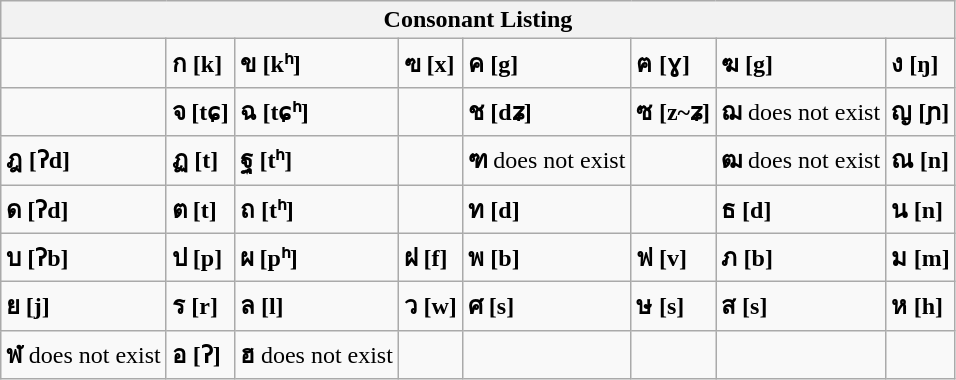<table class="wikitable">
<tr>
<th colspan="8">Consonant Listing</th>
</tr>
<tr>
<td></td>
<td><strong>ก [k]</strong></td>
<td><strong>ข [kʰ]</strong></td>
<td><strong>ฃ [x]</strong></td>
<td><strong>ค [g]</strong></td>
<td><strong>ฅ [ɣ]</strong></td>
<td><strong>ฆ [g]</strong></td>
<td><strong>ง [ŋ]</strong></td>
</tr>
<tr>
<td></td>
<td><strong>จ [tɕ]</strong></td>
<td><strong>ฉ [tɕʰ]</strong></td>
<td></td>
<td><strong>ช [dʑ]</strong></td>
<td><strong>ซ [z~ʑ]</strong></td>
<td><strong>ฌ</strong> does not exist</td>
<td><strong>ญ [ɲ]</strong></td>
</tr>
<tr>
<td><strong>ฎ [ʔd]</strong></td>
<td><strong>ฏ [t]</strong></td>
<td><strong>ฐ [tʰ]</strong></td>
<td></td>
<td><strong>ฑ</strong> does not exist</td>
<td></td>
<td><strong>ฒ</strong> does not exist</td>
<td><strong>ณ [n]</strong></td>
</tr>
<tr>
<td><strong>ด [ʔd]</strong></td>
<td><strong>ต [t]</strong></td>
<td><strong>ถ [tʰ]</strong></td>
<td></td>
<td><strong>ท [d]</strong></td>
<td></td>
<td><strong>ธ [d]</strong></td>
<td><strong>น [n]</strong></td>
</tr>
<tr>
<td><strong>บ [ʔb]</strong></td>
<td><strong>ป [p]</strong></td>
<td><strong>ผ [pʰ]</strong></td>
<td><strong>ฝ [f]</strong></td>
<td><strong>พ [b]</strong></td>
<td><strong>ฟ [v]</strong></td>
<td><strong>ภ [b]</strong></td>
<td><strong>ม [m]</strong></td>
</tr>
<tr>
<td><strong>ย [j]</strong></td>
<td><strong>ร [r]</strong></td>
<td><strong>ล [l]</strong></td>
<td><strong>ว [w]</strong></td>
<td><strong>ศ [s]</strong></td>
<td><strong>ษ [s]</strong></td>
<td><strong>ส [s]</strong></td>
<td><strong>ห [h]</strong></td>
</tr>
<tr>
<td><strong>ฬ</strong> does not exist</td>
<td><strong>อ [ʔ]</strong></td>
<td><strong>ฮ</strong> does not exist</td>
<td></td>
<td></td>
<td></td>
<td></td>
<td></td>
</tr>
</table>
